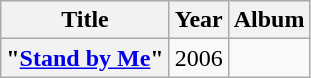<table class="wikitable plainrowheaders" style="text-align:center;">
<tr>
<th scope="col">Title</th>
<th scope="col">Year</th>
<th scope="col">Album</th>
</tr>
<tr>
<th scope="row">"<a href='#'>Stand by Me</a>"<br></th>
<td>2006</td>
<td></td>
</tr>
</table>
